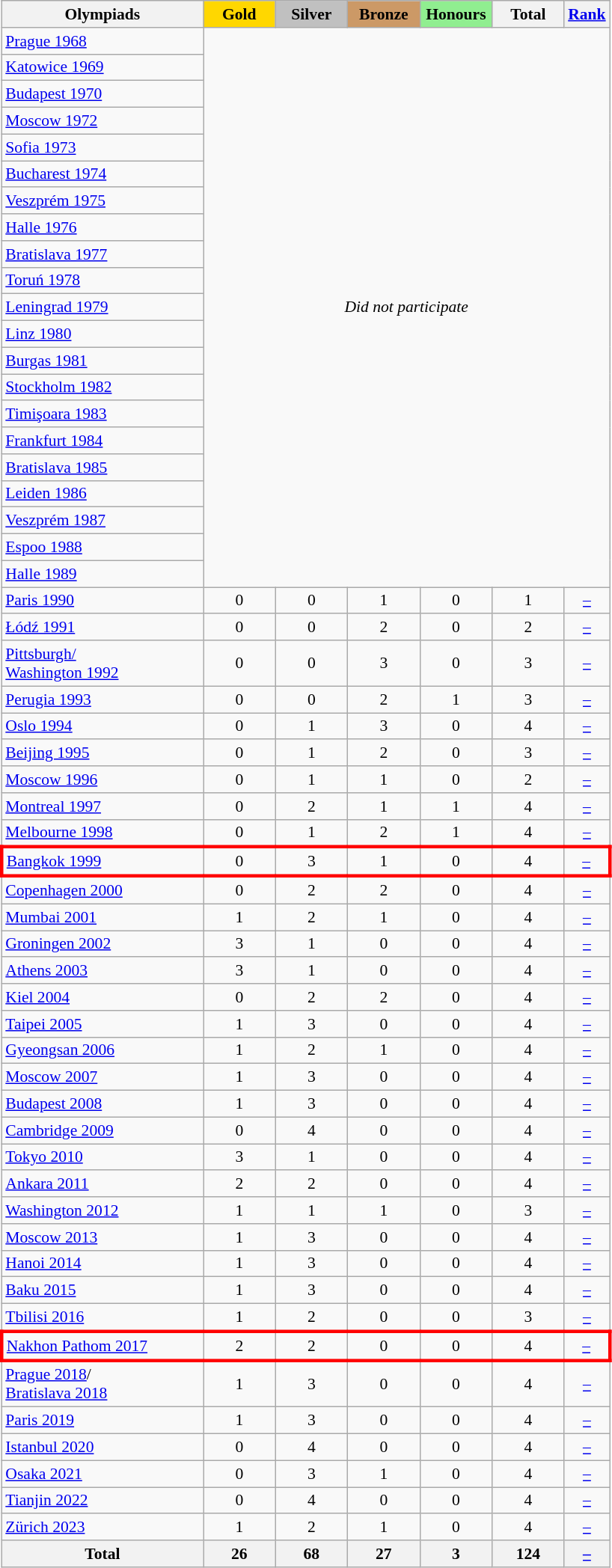<table class="wikitable" style="text-align:center; font-size:90%;">
<tr>
<th style="width:12em;">Olympiads</th>
<th style="width:4em; background:gold;">Gold</th>
<th style="width:4em; background:silver;">Silver</th>
<th style="width:4em; background:#cc9966;">Bronze</th>
<th style="width:4em; background:#90EE90;">Honours</th>
<th style="width:4em;">Total</th>
<th style="width:2em;"><a href='#'>Rank</a></th>
</tr>
<tr>
<td align=left> <a href='#'>Prague 1968</a></td>
<td align=center colspan=6 rowspan="21"><em>Did not participate</em></td>
</tr>
<tr>
<td align=left> <a href='#'>Katowice 1969</a></td>
</tr>
<tr>
<td align=left> <a href='#'>Budapest 1970</a></td>
</tr>
<tr>
<td align=left> <a href='#'>Moscow 1972</a></td>
</tr>
<tr>
<td align=left> <a href='#'>Sofia 1973</a></td>
</tr>
<tr>
<td align=left> <a href='#'>Bucharest 1974</a></td>
</tr>
<tr>
<td align=left> <a href='#'>Veszprém 1975</a></td>
</tr>
<tr>
<td align=left> <a href='#'>Halle 1976</a></td>
</tr>
<tr>
<td align=left> <a href='#'>Bratislava 1977</a></td>
</tr>
<tr>
<td align=left> <a href='#'>Toruń 1978</a></td>
</tr>
<tr>
<td align=left> <a href='#'>Leningrad 1979</a></td>
</tr>
<tr>
<td align=left> <a href='#'>Linz 1980</a></td>
</tr>
<tr>
<td align=left> <a href='#'>Burgas 1981</a></td>
</tr>
<tr>
<td align=left> <a href='#'>Stockholm 1982</a></td>
</tr>
<tr>
<td align=left> <a href='#'>Timişoara 1983</a></td>
</tr>
<tr>
<td align=left> <a href='#'>Frankfurt 1984</a></td>
</tr>
<tr>
<td align=left> <a href='#'>Bratislava 1985</a></td>
</tr>
<tr>
<td align=left> <a href='#'>Leiden 1986</a></td>
</tr>
<tr>
<td align=left> <a href='#'>Veszprém 1987</a></td>
</tr>
<tr>
<td align=left> <a href='#'>Espoo 1988</a></td>
</tr>
<tr>
<td align=left> <a href='#'>Halle 1989</a></td>
</tr>
<tr>
<td align=left> <a href='#'>Paris 1990</a></td>
<td>0</td>
<td>0</td>
<td>1</td>
<td>0</td>
<td>1</td>
<td><a href='#'>–</a></td>
</tr>
<tr>
<td align=left> <a href='#'>Łódź 1991</a></td>
<td>0</td>
<td>0</td>
<td>2</td>
<td>0</td>
<td>2</td>
<td><a href='#'>–</a></td>
</tr>
<tr>
<td align=left> <a href='#'>Pittsburgh/<br>Washington 1992</a></td>
<td>0</td>
<td>0</td>
<td>3</td>
<td>0</td>
<td>3</td>
<td><a href='#'>–</a></td>
</tr>
<tr>
<td align=left> <a href='#'>Perugia 1993</a></td>
<td>0</td>
<td>0</td>
<td>2</td>
<td>1</td>
<td>3</td>
<td><a href='#'>–</a></td>
</tr>
<tr>
<td align=left> <a href='#'>Oslo 1994</a></td>
<td>0</td>
<td>1</td>
<td>3</td>
<td>0</td>
<td>4</td>
<td><a href='#'>–</a></td>
</tr>
<tr>
<td align=left> <a href='#'>Beijing 1995</a></td>
<td>0</td>
<td>1</td>
<td>2</td>
<td>0</td>
<td>3</td>
<td><a href='#'>–</a></td>
</tr>
<tr>
<td align=left> <a href='#'>Moscow 1996</a></td>
<td>0</td>
<td>1</td>
<td>1</td>
<td>0</td>
<td>2</td>
<td><a href='#'>–</a></td>
</tr>
<tr>
<td align=left> <a href='#'>Montreal 1997</a></td>
<td>0</td>
<td>2</td>
<td>1</td>
<td>1</td>
<td>4</td>
<td><a href='#'>–</a></td>
</tr>
<tr>
<td align=left> <a href='#'>Melbourne 1998</a></td>
<td>0</td>
<td>1</td>
<td>2</td>
<td>1</td>
<td>4</td>
<td><a href='#'>–</a></td>
</tr>
<tr style="border: 3px solid red">
<td align=left> <a href='#'>Bangkok 1999</a></td>
<td>0</td>
<td>3</td>
<td>1</td>
<td>0</td>
<td>4</td>
<td><a href='#'>–</a></td>
</tr>
<tr>
<td align=left> <a href='#'>Copenhagen 2000</a></td>
<td>0</td>
<td>2</td>
<td>2</td>
<td>0</td>
<td>4</td>
<td><a href='#'>–</a></td>
</tr>
<tr>
<td align=left> <a href='#'>Mumbai 2001</a></td>
<td>1</td>
<td>2</td>
<td>1</td>
<td>0</td>
<td>4</td>
<td><a href='#'>–</a></td>
</tr>
<tr>
<td align=left> <a href='#'>Groningen 2002</a></td>
<td>3</td>
<td>1</td>
<td>0</td>
<td>0</td>
<td>4</td>
<td><a href='#'>–</a></td>
</tr>
<tr>
<td align=left> <a href='#'>Athens 2003</a></td>
<td>3</td>
<td>1</td>
<td>0</td>
<td>0</td>
<td>4</td>
<td><a href='#'>–</a></td>
</tr>
<tr>
<td align=left> <a href='#'>Kiel 2004</a></td>
<td>0</td>
<td>2</td>
<td>2</td>
<td>0</td>
<td>4</td>
<td><a href='#'>–</a></td>
</tr>
<tr>
<td align=left> <a href='#'>Taipei 2005</a></td>
<td>1</td>
<td>3</td>
<td>0</td>
<td>0</td>
<td>4</td>
<td><a href='#'>–</a></td>
</tr>
<tr>
<td align=left> <a href='#'>Gyeongsan 2006</a></td>
<td>1</td>
<td>2</td>
<td>1</td>
<td>0</td>
<td>4</td>
<td><a href='#'>–</a></td>
</tr>
<tr>
<td align=left> <a href='#'>Moscow 2007</a></td>
<td>1</td>
<td>3</td>
<td>0</td>
<td>0</td>
<td>4</td>
<td><a href='#'>–</a></td>
</tr>
<tr>
<td align=left> <a href='#'>Budapest 2008</a></td>
<td>1</td>
<td>3</td>
<td>0</td>
<td>0</td>
<td>4</td>
<td><a href='#'>–</a></td>
</tr>
<tr>
<td align=left> <a href='#'>Cambridge 2009</a></td>
<td>0</td>
<td>4</td>
<td>0</td>
<td>0</td>
<td>4</td>
<td><a href='#'>–</a></td>
</tr>
<tr>
<td align=left> <a href='#'>Tokyo 2010</a></td>
<td>3</td>
<td>1</td>
<td>0</td>
<td>0</td>
<td>4</td>
<td><a href='#'>–</a></td>
</tr>
<tr>
<td align=left> <a href='#'>Ankara 2011</a></td>
<td>2</td>
<td>2</td>
<td>0</td>
<td>0</td>
<td>4</td>
<td><a href='#'>–</a></td>
</tr>
<tr>
<td align=left> <a href='#'>Washington 2012</a></td>
<td>1</td>
<td>1</td>
<td>1</td>
<td>0</td>
<td>3</td>
<td><a href='#'>–</a></td>
</tr>
<tr>
<td align=left> <a href='#'>Moscow 2013</a></td>
<td>1</td>
<td>3</td>
<td>0</td>
<td>0</td>
<td>4</td>
<td><a href='#'>–</a></td>
</tr>
<tr>
<td align=left> <a href='#'>Hanoi 2014</a></td>
<td>1</td>
<td>3</td>
<td>0</td>
<td>0</td>
<td>4</td>
<td><a href='#'>–</a></td>
</tr>
<tr>
<td align=left> <a href='#'>Baku 2015</a></td>
<td>1</td>
<td>3</td>
<td>0</td>
<td>0</td>
<td>4</td>
<td><a href='#'>–</a></td>
</tr>
<tr>
<td align=left> <a href='#'>Tbilisi 2016</a></td>
<td>1</td>
<td>2</td>
<td>0</td>
<td>0</td>
<td>3</td>
<td><a href='#'>–</a></td>
</tr>
<tr style="border: 3px solid red">
<td align=left> <a href='#'>Nakhon Pathom 2017</a></td>
<td>2</td>
<td>2</td>
<td>0</td>
<td>0</td>
<td>4</td>
<td><a href='#'>–</a></td>
</tr>
<tr>
<td align=left> <a href='#'>Prague 2018</a>/<br><a href='#'>Bratislava 2018</a></td>
<td>1</td>
<td>3</td>
<td>0</td>
<td>0</td>
<td>4</td>
<td><a href='#'>–</a></td>
</tr>
<tr>
<td align=left> <a href='#'>Paris 2019</a></td>
<td>1</td>
<td>3</td>
<td>0</td>
<td>0</td>
<td>4</td>
<td><a href='#'>–</a></td>
</tr>
<tr>
<td align=left> <a href='#'>Istanbul 2020</a></td>
<td>0</td>
<td>4</td>
<td>0</td>
<td>0</td>
<td>4</td>
<td><a href='#'>–</a></td>
</tr>
<tr>
<td align=left> <a href='#'>Osaka 2021</a></td>
<td>0</td>
<td>3</td>
<td>1</td>
<td>0</td>
<td>4</td>
<td><a href='#'>–</a></td>
</tr>
<tr>
<td align=left> <a href='#'>Tianjin 2022</a></td>
<td>0</td>
<td>4</td>
<td>0</td>
<td>0</td>
<td>4</td>
<td><a href='#'>–</a></td>
</tr>
<tr>
<td align=left> <a href='#'>Zürich 2023</a></td>
<td>1</td>
<td>2</td>
<td>1</td>
<td>0</td>
<td>4</td>
<td><a href='#'>–</a></td>
</tr>
<tr>
<th colspan=1>Total</th>
<th>26</th>
<th>68</th>
<th>27</th>
<th>3</th>
<th>124</th>
<th><a href='#'>–</a></th>
</tr>
</table>
